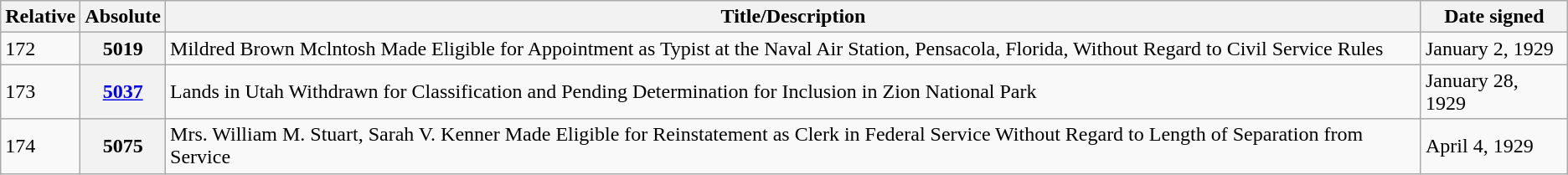<table class="wikitable">
<tr>
<th>Relative </th>
<th>Absolute </th>
<th>Title/Description</th>
<th>Date signed</th>
</tr>
<tr>
<td>172</td>
<th>5019</th>
<td>Mildred Brown Mclntosh Made Eligible for Appointment as Typist at the Naval Air Station, Pensacola, Florida, Without Regard to Civil Service Rules</td>
<td>January 2, 1929</td>
</tr>
<tr>
<td>173</td>
<th><a href='#'>5037</a></th>
<td>Lands in Utah Withdrawn for Classification and Pending Determination for Inclusion in Zion National Park</td>
<td>January 28, 1929</td>
</tr>
<tr>
<td>174</td>
<th>5075</th>
<td>Mrs. William M. Stuart, Sarah V. Kenner Made Eligible for Reinstatement as Clerk in Federal Service Without Regard to Length of Separation from Service</td>
<td>April 4, 1929</td>
</tr>
</table>
